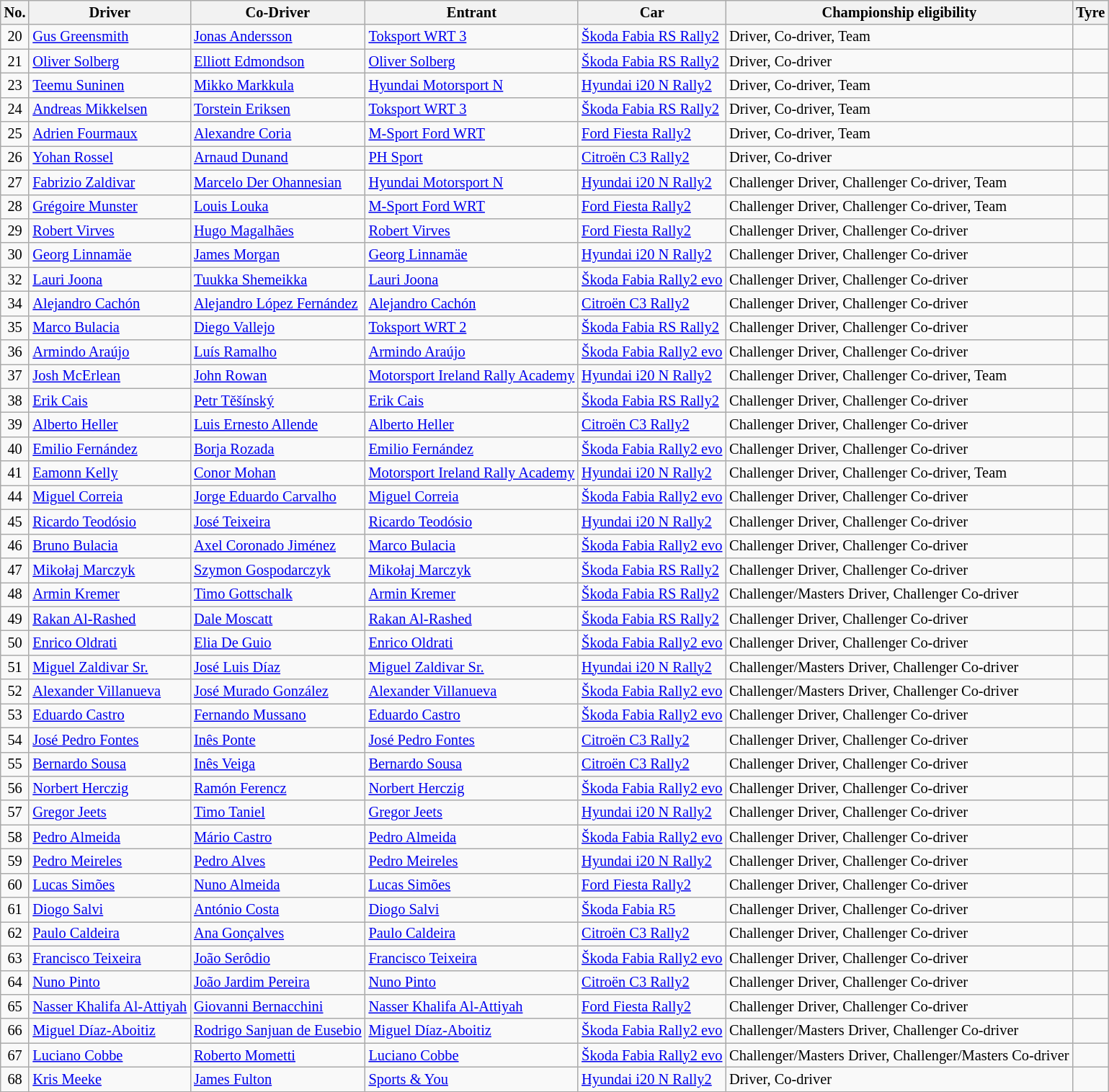<table class="wikitable" style="font-size: 85%;">
<tr>
<th>No.</th>
<th>Driver</th>
<th>Co-Driver</th>
<th>Entrant</th>
<th>Car</th>
<th>Championship eligibility</th>
<th>Tyre</th>
</tr>
<tr>
<td align="center">20</td>
<td> <a href='#'>Gus Greensmith</a></td>
<td> <a href='#'>Jonas Andersson</a></td>
<td> <a href='#'>Toksport WRT 3</a></td>
<td><a href='#'>Škoda Fabia RS Rally2</a></td>
<td>Driver, Co-driver, Team</td>
<td align="center"></td>
</tr>
<tr>
<td align="center">21</td>
<td> <a href='#'>Oliver Solberg</a></td>
<td> <a href='#'>Elliott Edmondson</a></td>
<td> <a href='#'>Oliver Solberg</a></td>
<td><a href='#'>Škoda Fabia RS Rally2</a></td>
<td>Driver, Co-driver</td>
<td align="center"></td>
</tr>
<tr>
<td align="center">23</td>
<td> <a href='#'>Teemu Suninen</a></td>
<td> <a href='#'>Mikko Markkula</a></td>
<td> <a href='#'>Hyundai Motorsport N</a></td>
<td><a href='#'>Hyundai i20 N Rally2</a></td>
<td>Driver, Co-driver, Team</td>
<td align="center"></td>
</tr>
<tr>
<td align="center">24</td>
<td> <a href='#'>Andreas Mikkelsen</a></td>
<td> <a href='#'>Torstein Eriksen</a></td>
<td> <a href='#'>Toksport WRT 3</a></td>
<td><a href='#'>Škoda Fabia RS Rally2</a></td>
<td>Driver, Co-driver, Team</td>
<td align="center"></td>
</tr>
<tr>
<td align="center">25</td>
<td> <a href='#'>Adrien Fourmaux</a></td>
<td> <a href='#'>Alexandre Coria</a></td>
<td> <a href='#'>M-Sport Ford WRT</a></td>
<td><a href='#'>Ford Fiesta Rally2</a></td>
<td>Driver, Co-driver, Team</td>
<td align="center"></td>
</tr>
<tr>
<td align="center">26</td>
<td> <a href='#'>Yohan Rossel</a></td>
<td> <a href='#'>Arnaud Dunand</a></td>
<td> <a href='#'>PH Sport</a></td>
<td><a href='#'>Citroën C3 Rally2</a></td>
<td>Driver, Co-driver</td>
<td align="center"></td>
</tr>
<tr>
<td align="center">27</td>
<td> <a href='#'>Fabrizio Zaldivar</a></td>
<td> <a href='#'>Marcelo Der Ohannesian</a></td>
<td> <a href='#'>Hyundai Motorsport N</a></td>
<td><a href='#'>Hyundai i20 N Rally2</a></td>
<td>Challenger Driver, Challenger Co-driver, Team</td>
<td align="center"></td>
</tr>
<tr>
<td align="center">28</td>
<td> <a href='#'>Grégoire Munster</a></td>
<td> <a href='#'>Louis Louka</a></td>
<td> <a href='#'>M-Sport Ford WRT</a></td>
<td><a href='#'>Ford Fiesta Rally2</a></td>
<td>Challenger Driver, Challenger Co-driver, Team</td>
<td align="center"></td>
</tr>
<tr>
<td align="center">29</td>
<td> <a href='#'>Robert Virves</a></td>
<td> <a href='#'>Hugo Magalhães</a></td>
<td> <a href='#'>Robert Virves</a></td>
<td><a href='#'>Ford Fiesta Rally2</a></td>
<td>Challenger Driver, Challenger Co-driver</td>
<td align="center"></td>
</tr>
<tr>
<td align="center">30</td>
<td> <a href='#'>Georg Linnamäe</a></td>
<td> <a href='#'>James Morgan</a></td>
<td> <a href='#'>Georg Linnamäe</a></td>
<td><a href='#'>Hyundai i20 N Rally2</a></td>
<td>Challenger Driver, Challenger Co-driver</td>
<td align="center"></td>
</tr>
<tr>
<td align="center">32</td>
<td> <a href='#'>Lauri Joona</a></td>
<td> <a href='#'>Tuukka Shemeikka</a></td>
<td> <a href='#'>Lauri Joona</a></td>
<td><a href='#'>Škoda Fabia Rally2 evo</a></td>
<td>Challenger Driver, Challenger Co-driver</td>
<td align="center"></td>
</tr>
<tr>
<td align="center">34</td>
<td> <a href='#'>Alejandro Cachón</a></td>
<td> <a href='#'>Alejandro López Fernández</a></td>
<td> <a href='#'>Alejandro Cachón</a></td>
<td><a href='#'>Citroën C3 Rally2</a></td>
<td>Challenger Driver, Challenger Co-driver</td>
<td align="center"></td>
</tr>
<tr>
<td align="center">35</td>
<td> <a href='#'>Marco Bulacia</a></td>
<td> <a href='#'>Diego Vallejo</a></td>
<td> <a href='#'>Toksport WRT 2</a></td>
<td><a href='#'>Škoda Fabia RS Rally2</a></td>
<td>Challenger Driver, Challenger Co-driver</td>
<td align="center"></td>
</tr>
<tr>
<td align="center">36</td>
<td> <a href='#'>Armindo Araújo</a></td>
<td> <a href='#'>Luís Ramalho</a></td>
<td> <a href='#'>Armindo Araújo</a></td>
<td><a href='#'>Škoda Fabia Rally2 evo</a></td>
<td>Challenger Driver, Challenger Co-driver</td>
<td align="center"></td>
</tr>
<tr>
<td align="center">37</td>
<td> <a href='#'>Josh McErlean</a></td>
<td> <a href='#'>John Rowan</a></td>
<td> <a href='#'>Motorsport Ireland Rally Academy</a></td>
<td><a href='#'>Hyundai i20 N Rally2</a></td>
<td>Challenger Driver, Challenger Co-driver, Team</td>
<td align="center"></td>
</tr>
<tr>
<td align="center">38</td>
<td> <a href='#'>Erik Cais</a></td>
<td> <a href='#'>Petr Těšínský</a></td>
<td> <a href='#'>Erik Cais</a></td>
<td><a href='#'>Škoda Fabia RS Rally2</a></td>
<td>Challenger Driver, Challenger Co-driver</td>
<td align="center"></td>
</tr>
<tr>
<td align="center">39</td>
<td> <a href='#'>Alberto Heller</a></td>
<td> <a href='#'>Luis Ernesto Allende</a></td>
<td> <a href='#'>Alberto Heller</a></td>
<td><a href='#'>Citroën C3 Rally2</a></td>
<td>Challenger Driver, Challenger Co-driver</td>
<td></td>
</tr>
<tr>
<td align="center">40</td>
<td> <a href='#'>Emilio Fernández</a></td>
<td> <a href='#'>Borja Rozada</a></td>
<td> <a href='#'>Emilio Fernández</a></td>
<td><a href='#'>Škoda Fabia Rally2 evo</a></td>
<td>Challenger Driver, Challenger Co-driver</td>
<td align="center"></td>
</tr>
<tr>
<td align="center">41</td>
<td> <a href='#'>Eamonn Kelly</a></td>
<td> <a href='#'>Conor Mohan</a></td>
<td> <a href='#'>Motorsport Ireland Rally Academy</a></td>
<td><a href='#'>Hyundai i20 N Rally2</a></td>
<td>Challenger Driver, Challenger Co-driver, Team</td>
<td align="center"></td>
</tr>
<tr>
<td align="center">44</td>
<td> <a href='#'>Miguel Correia</a></td>
<td> <a href='#'>Jorge Eduardo Carvalho</a></td>
<td> <a href='#'>Miguel Correia</a></td>
<td><a href='#'>Škoda Fabia Rally2 evo</a></td>
<td>Challenger Driver, Challenger Co-driver</td>
<td align="center"></td>
</tr>
<tr>
<td align="center">45</td>
<td> <a href='#'>Ricardo Teodósio</a></td>
<td> <a href='#'>José Teixeira</a></td>
<td> <a href='#'>Ricardo Teodósio</a></td>
<td><a href='#'>Hyundai i20 N Rally2</a></td>
<td>Challenger Driver, Challenger Co-driver</td>
<td align="center"></td>
</tr>
<tr>
<td align="center">46</td>
<td> <a href='#'>Bruno Bulacia</a></td>
<td> <a href='#'>Axel Coronado Jiménez</a></td>
<td> <a href='#'>Marco Bulacia</a></td>
<td><a href='#'>Škoda Fabia Rally2 evo</a></td>
<td>Challenger Driver, Challenger Co-driver</td>
<td align="center"></td>
</tr>
<tr>
<td align="center">47</td>
<td> <a href='#'>Mikołaj Marczyk</a></td>
<td> <a href='#'>Szymon Gospodarczyk</a></td>
<td> <a href='#'>Mikołaj Marczyk</a></td>
<td><a href='#'>Škoda Fabia RS Rally2</a></td>
<td>Challenger Driver, Challenger Co-driver</td>
<td align="center"></td>
</tr>
<tr>
<td align="center">48</td>
<td> <a href='#'>Armin Kremer</a></td>
<td> <a href='#'>Timo Gottschalk</a></td>
<td> <a href='#'>Armin Kremer</a></td>
<td><a href='#'>Škoda Fabia RS Rally2</a></td>
<td>Challenger/Masters Driver, Challenger Co-driver</td>
<td align="center"></td>
</tr>
<tr>
<td align="center">49</td>
<td> <a href='#'>Rakan Al-Rashed</a></td>
<td> <a href='#'>Dale Moscatt</a></td>
<td> <a href='#'>Rakan Al-Rashed</a></td>
<td><a href='#'>Škoda Fabia RS Rally2</a></td>
<td>Challenger Driver, Challenger Co-driver</td>
<td align="center"></td>
</tr>
<tr>
<td align="center">50</td>
<td> <a href='#'>Enrico Oldrati</a></td>
<td> <a href='#'>Elia De Guio</a></td>
<td> <a href='#'>Enrico Oldrati</a></td>
<td><a href='#'>Škoda Fabia Rally2 evo</a></td>
<td>Challenger Driver, Challenger Co-driver</td>
<td align="center"></td>
</tr>
<tr>
<td align="center">51</td>
<td> <a href='#'>Miguel Zaldivar Sr.</a></td>
<td> <a href='#'>José Luis Díaz</a></td>
<td> <a href='#'>Miguel Zaldivar Sr.</a></td>
<td><a href='#'>Hyundai i20 N Rally2</a></td>
<td>Challenger/Masters Driver, Challenger Co-driver</td>
<td align="center"></td>
</tr>
<tr>
<td align="center">52</td>
<td> <a href='#'>Alexander Villanueva</a></td>
<td> <a href='#'>José Murado González</a></td>
<td> <a href='#'>Alexander Villanueva</a></td>
<td><a href='#'>Škoda Fabia Rally2 evo</a></td>
<td>Challenger/Masters Driver, Challenger Co-driver</td>
<td align="center"></td>
</tr>
<tr>
<td align="center">53</td>
<td> <a href='#'>Eduardo Castro</a></td>
<td> <a href='#'>Fernando Mussano</a></td>
<td> <a href='#'>Eduardo Castro</a></td>
<td><a href='#'>Škoda Fabia Rally2 evo</a></td>
<td>Challenger Driver, Challenger Co-driver</td>
<td align="center"></td>
</tr>
<tr>
<td align="center">54</td>
<td> <a href='#'>José Pedro Fontes</a></td>
<td> <a href='#'>Inês Ponte</a></td>
<td> <a href='#'>José Pedro Fontes</a></td>
<td><a href='#'>Citroën C3 Rally2</a></td>
<td>Challenger Driver, Challenger Co-driver</td>
<td align="center"></td>
</tr>
<tr>
<td align="center">55</td>
<td> <a href='#'>Bernardo Sousa</a></td>
<td> <a href='#'>Inês Veiga</a></td>
<td> <a href='#'>Bernardo Sousa</a></td>
<td><a href='#'>Citroën C3 Rally2</a></td>
<td>Challenger Driver, Challenger Co-driver</td>
<td align="center"></td>
</tr>
<tr>
<td align="center">56</td>
<td> <a href='#'>Norbert Herczig</a></td>
<td> <a href='#'>Ramón Ferencz</a></td>
<td> <a href='#'>Norbert Herczig</a></td>
<td><a href='#'>Škoda Fabia Rally2 evo</a></td>
<td>Challenger Driver, Challenger Co-driver</td>
<td align="center"></td>
</tr>
<tr>
<td align="center">57</td>
<td> <a href='#'>Gregor Jeets</a></td>
<td> <a href='#'>Timo Taniel</a></td>
<td> <a href='#'>Gregor Jeets</a></td>
<td><a href='#'>Hyundai i20 N Rally2</a></td>
<td>Challenger Driver, Challenger Co-driver</td>
<td align="center"></td>
</tr>
<tr>
<td align="center">58</td>
<td> <a href='#'>Pedro Almeida</a></td>
<td> <a href='#'>Mário Castro</a></td>
<td> <a href='#'>Pedro Almeida</a></td>
<td><a href='#'>Škoda Fabia Rally2 evo</a></td>
<td>Challenger Driver, Challenger Co-driver</td>
<td align="center"></td>
</tr>
<tr>
<td align="center">59</td>
<td> <a href='#'>Pedro Meireles</a></td>
<td> <a href='#'>Pedro Alves</a></td>
<td> <a href='#'>Pedro Meireles</a></td>
<td><a href='#'>Hyundai i20 N Rally2</a></td>
<td>Challenger Driver, Challenger Co-driver</td>
<td align="center"></td>
</tr>
<tr>
<td align="center">60</td>
<td> <a href='#'>Lucas Simões</a></td>
<td> <a href='#'>Nuno Almeida</a></td>
<td> <a href='#'>Lucas Simões</a></td>
<td><a href='#'>Ford Fiesta Rally2</a></td>
<td>Challenger Driver, Challenger Co-driver</td>
<td align="center"></td>
</tr>
<tr>
<td align="center">61</td>
<td> <a href='#'>Diogo Salvi</a></td>
<td> <a href='#'>António Costa</a></td>
<td> <a href='#'>Diogo Salvi</a></td>
<td><a href='#'>Škoda Fabia R5</a></td>
<td>Challenger Driver, Challenger Co-driver</td>
<td align="center"></td>
</tr>
<tr>
<td align="center">62</td>
<td> <a href='#'>Paulo Caldeira</a></td>
<td> <a href='#'>Ana Gonçalves</a></td>
<td> <a href='#'>Paulo Caldeira</a></td>
<td><a href='#'>Citroën C3 Rally2</a></td>
<td>Challenger Driver, Challenger Co-driver</td>
<td align="center"></td>
</tr>
<tr>
<td align="center">63</td>
<td> <a href='#'>Francisco Teixeira</a></td>
<td> <a href='#'>João Serôdio</a></td>
<td> <a href='#'>Francisco Teixeira</a></td>
<td><a href='#'>Škoda Fabia Rally2 evo</a></td>
<td>Challenger Driver, Challenger Co-driver</td>
<td align="center"></td>
</tr>
<tr>
<td align="center">64</td>
<td> <a href='#'>Nuno Pinto</a></td>
<td> <a href='#'>João Jardim Pereira</a></td>
<td> <a href='#'>Nuno Pinto</a></td>
<td><a href='#'>Citroën C3 Rally2</a></td>
<td>Challenger Driver, Challenger Co-driver</td>
<td align="center"></td>
</tr>
<tr>
<td align="center">65</td>
<td> <a href='#'>Nasser Khalifa Al-Attiyah</a></td>
<td> <a href='#'>Giovanni Bernacchini</a></td>
<td> <a href='#'>Nasser Khalifa Al-Attiyah</a></td>
<td><a href='#'>Ford Fiesta Rally2</a></td>
<td>Challenger Driver, Challenger Co-driver</td>
<td align="center"></td>
</tr>
<tr>
<td align="center">66</td>
<td> <a href='#'>Miguel Díaz-Aboitiz</a></td>
<td> <a href='#'>Rodrigo Sanjuan de Eusebio</a></td>
<td> <a href='#'>Miguel Díaz-Aboitiz</a></td>
<td><a href='#'>Škoda Fabia Rally2 evo</a></td>
<td>Challenger/Masters Driver, Challenger Co-driver</td>
<td align="center"></td>
</tr>
<tr>
<td align="center">67</td>
<td> <a href='#'>Luciano Cobbe</a></td>
<td> <a href='#'>Roberto Mometti</a></td>
<td> <a href='#'>Luciano Cobbe</a></td>
<td><a href='#'>Škoda Fabia Rally2 evo</a></td>
<td>Challenger/Masters Driver, Challenger/Masters Co-driver</td>
<td align="center"></td>
</tr>
<tr>
<td align="center">68</td>
<td> <a href='#'>Kris Meeke</a></td>
<td> <a href='#'>James Fulton</a></td>
<td> <a href='#'>Sports & You</a></td>
<td><a href='#'>Hyundai i20 N Rally2</a></td>
<td>Driver, Co-driver</td>
<td align="center"></td>
</tr>
<tr>
</tr>
</table>
